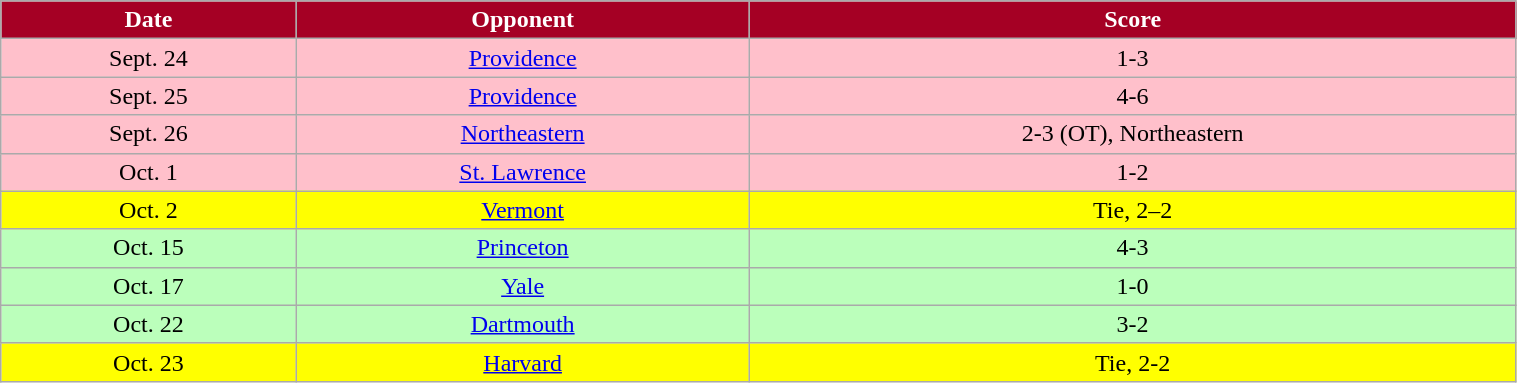<table class="wikitable" width="80%">
<tr align="center"  style=" background:#A50024;color:#FFFFFF;">
<td><strong>Date</strong></td>
<td><strong>Opponent</strong></td>
<td><strong>Score</strong></td>
</tr>
<tr align="center" bgcolor="pink">
<td>Sept. 24</td>
<td><a href='#'>Providence</a></td>
<td>1-3 </td>
</tr>
<tr align="center" bgcolor="pink">
<td>Sept. 25</td>
<td><a href='#'>Providence</a></td>
<td>4-6</td>
</tr>
<tr align="center" bgcolor="pink">
<td>Sept. 26</td>
<td><a href='#'>Northeastern</a></td>
<td>2-3 (OT), Northeastern</td>
</tr>
<tr align="center" bgcolor="pink">
<td>Oct. 1</td>
<td><a href='#'>St. Lawrence</a></td>
<td>1-2</td>
</tr>
<tr align="center" bgcolor="yellow">
<td>Oct. 2</td>
<td><a href='#'>Vermont</a></td>
<td>Tie, 2–2</td>
</tr>
<tr align="center" bgcolor="bbffbb">
<td>Oct. 15</td>
<td><a href='#'>Princeton</a></td>
<td>4-3</td>
</tr>
<tr align="center" bgcolor="bbffbb">
<td>Oct. 17</td>
<td><a href='#'>Yale</a></td>
<td>1-0</td>
</tr>
<tr align="center" bgcolor="bbffbb">
<td>Oct. 22</td>
<td><a href='#'>Dartmouth</a></td>
<td>3-2</td>
</tr>
<tr align="center" bgcolor="yellow">
<td>Oct. 23</td>
<td><a href='#'>Harvard</a></td>
<td>Tie, 2-2</td>
</tr>
</table>
